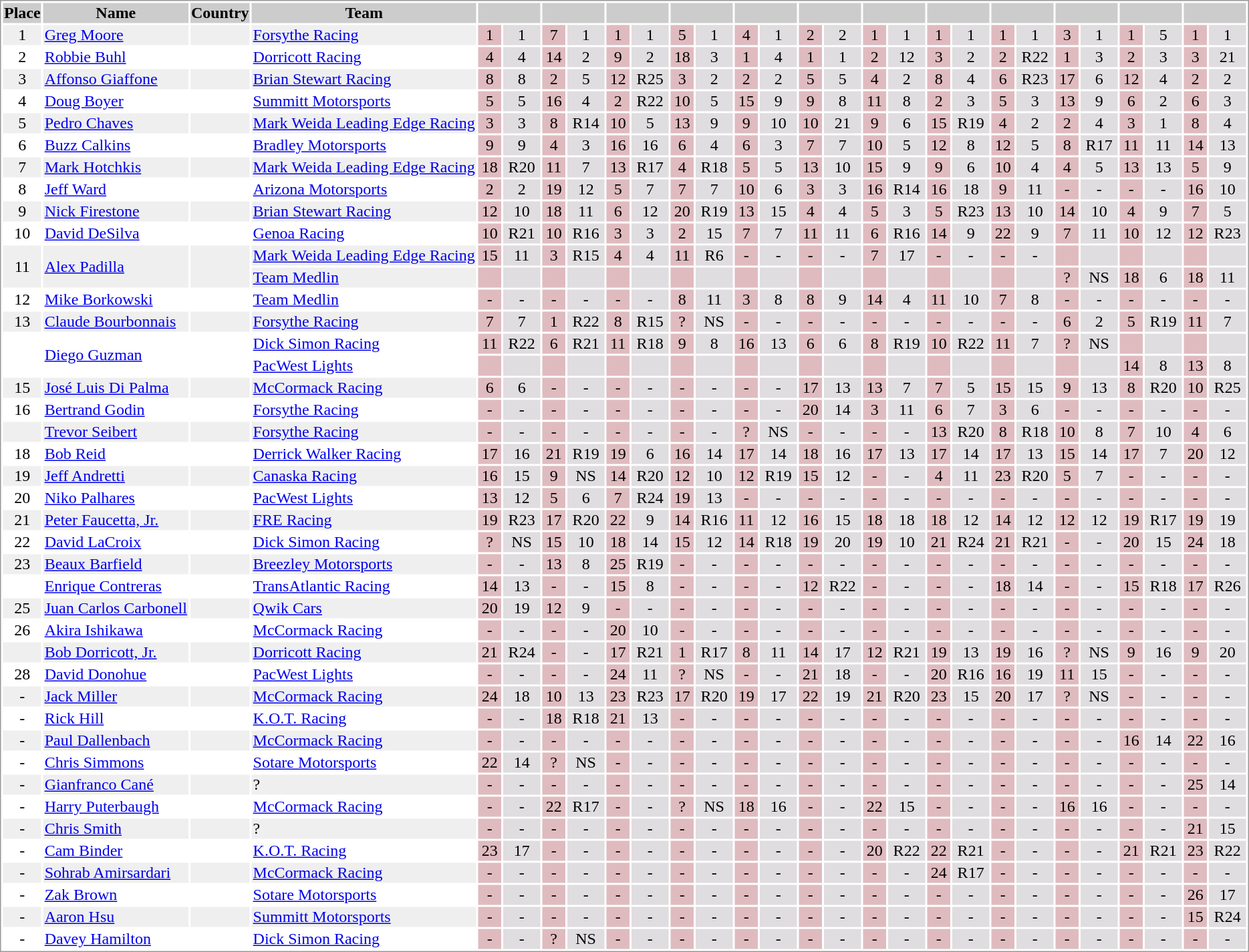<table border="0" style="border: 1px solid #999; background-color:#FFFFFF; text-align:center">
<tr align="center" style="background:#CCCCCC;">
<td><strong>Place</strong></td>
<td><strong>Name</strong></td>
<td><strong>Country</strong></td>
<td><strong>Team</strong></td>
<td colspan=2 align=center width="60"></td>
<td colspan=2 align=center width="60"></td>
<td colspan=2 align=center width="60"></td>
<td colspan=2 align=center width="60"></td>
<td colspan=2 align=center width="60"></td>
<td colspan=2 align=center width="60"></td>
<td colspan=2 align=center width="60"></td>
<td colspan=2 align=center width="60"></td>
<td colspan=2 align=center width="60"></td>
<td colspan=2 align=center width="60"></td>
<td colspan=2 align=center width="60"></td>
<td colspan=2 align=center width="60"></td>
</tr>
<tr style="background:#EFEFEF;">
<td>1</td>
<td align="left"><a href='#'>Greg Moore</a></td>
<td align="left"></td>
<td align="left"><a href='#'>Forsythe Racing</a></td>
<td style="background:#DFBBBF;">1</td>
<td style="background:#DFDDDF;">1</td>
<td style="background:#DFBBBF;">7</td>
<td style="background:#DFDDDF;">1</td>
<td style="background:#DFBBBF;">1</td>
<td style="background:#DFDDDF;">1</td>
<td style="background:#DFBBBF;">5</td>
<td style="background:#DFDDDF;">1</td>
<td style="background:#DFBBBF;">4</td>
<td style="background:#DFDDDF;">1</td>
<td style="background:#DFBBBF;">2</td>
<td style="background:#DFDDDF;">2</td>
<td style="background:#DFBBBF;">1</td>
<td style="background:#DFDDDF;">1</td>
<td style="background:#DFBBBF;">1</td>
<td style="background:#DFDDDF;">1</td>
<td style="background:#DFBBBF;">1</td>
<td style="background:#DFDDDF;">1</td>
<td style="background:#DFBBBF;">3</td>
<td style="background:#DFDDDF;">1</td>
<td style="background:#DFBBBF;">1</td>
<td style="background:#DFDDDF;">5</td>
<td style="background:#DFBBBF;">1</td>
<td style="background:#DFDDDF;">1</td>
</tr>
<tr>
<td>2</td>
<td align="left"><a href='#'>Robbie Buhl</a></td>
<td align="left"></td>
<td align="left"><a href='#'>Dorricott Racing</a></td>
<td style="background:#DFBBBF;">4</td>
<td style="background:#DFDDDF;">4</td>
<td style="background:#DFBBBF;">14</td>
<td style="background:#DFDDDF;">2</td>
<td style="background:#DFBBBF;">9</td>
<td style="background:#DFDDDF;">2</td>
<td style="background:#DFBBBF;">18</td>
<td style="background:#DFDDDF;">3</td>
<td style="background:#DFBBBF;">1</td>
<td style="background:#DFDDDF;">4</td>
<td style="background:#DFBBBF;">1</td>
<td style="background:#DFDDDF;">1</td>
<td style="background:#DFBBBF;">2</td>
<td style="background:#DFDDDF;">12</td>
<td style="background:#DFBBBF;">3</td>
<td style="background:#DFDDDF;">2</td>
<td style="background:#DFBBBF;">2</td>
<td style="background:#DFDDDF;">R22</td>
<td style="background:#DFBBBF;">1</td>
<td style="background:#DFDDDF;">3</td>
<td style="background:#DFBBBF;">2</td>
<td style="background:#DFDDDF;">3</td>
<td style="background:#DFBBBF;">3</td>
<td style="background:#DFDDDF;">21</td>
</tr>
<tr style="background:#EFEFEF;">
<td>3</td>
<td align="left"><a href='#'>Affonso Giaffone</a></td>
<td align="left"></td>
<td align="left"><a href='#'>Brian Stewart Racing</a></td>
<td style="background:#DFBBBF;">8</td>
<td style="background:#DFDDDF;">8</td>
<td style="background:#DFBBBF;">2</td>
<td style="background:#DFDDDF;">5</td>
<td style="background:#DFBBBF;">12</td>
<td style="background:#DFDDDF;">R25</td>
<td style="background:#DFBBBF;">3</td>
<td style="background:#DFDDDF;">2</td>
<td style="background:#DFBBBF;">2</td>
<td style="background:#DFDDDF;">2</td>
<td style="background:#DFBBBF;">5</td>
<td style="background:#DFDDDF;">5</td>
<td style="background:#DFBBBF;">4</td>
<td style="background:#DFDDDF;">2</td>
<td style="background:#DFBBBF;">8</td>
<td style="background:#DFDDDF;">4</td>
<td style="background:#DFBBBF;">6</td>
<td style="background:#DFDDDF;">R23</td>
<td style="background:#DFBBBF;">17</td>
<td style="background:#DFDDDF;">6</td>
<td style="background:#DFBBBF;">12</td>
<td style="background:#DFDDDF;">4</td>
<td style="background:#DFBBBF;">2</td>
<td style="background:#DFDDDF;">2</td>
</tr>
<tr>
<td>4</td>
<td align="left"><a href='#'>Doug Boyer</a></td>
<td align="left"></td>
<td align="left"><a href='#'>Summitt Motorsports</a></td>
<td style="background:#DFBBBF;">5</td>
<td style="background:#DFDDDF;">5</td>
<td style="background:#DFBBBF;">16</td>
<td style="background:#DFDDDF;">4</td>
<td style="background:#DFBBBF;">2</td>
<td style="background:#DFDDDF;">R22</td>
<td style="background:#DFBBBF;">10</td>
<td style="background:#DFDDDF;">5</td>
<td style="background:#DFBBBF;">15</td>
<td style="background:#DFDDDF;">9</td>
<td style="background:#DFBBBF;">9</td>
<td style="background:#DFDDDF;">8</td>
<td style="background:#DFBBBF;">11</td>
<td style="background:#DFDDDF;">8</td>
<td style="background:#DFBBBF;">2</td>
<td style="background:#DFDDDF;">3</td>
<td style="background:#DFBBBF;">5</td>
<td style="background:#DFDDDF;">3</td>
<td style="background:#DFBBBF;">13</td>
<td style="background:#DFDDDF;">9</td>
<td style="background:#DFBBBF;">6</td>
<td style="background:#DFDDDF;">2</td>
<td style="background:#DFBBBF;">6</td>
<td style="background:#DFDDDF;">3</td>
</tr>
<tr style="background:#EFEFEF;">
<td>5</td>
<td align="left"><a href='#'>Pedro Chaves</a></td>
<td align="left"></td>
<td align="left"><a href='#'>Mark Weida Leading Edge Racing</a></td>
<td style="background:#DFBBBF;">3</td>
<td style="background:#DFDDDF;">3</td>
<td style="background:#DFBBBF;">8</td>
<td style="background:#DFDDDF;">R14</td>
<td style="background:#DFBBBF;">10</td>
<td style="background:#DFDDDF;">5</td>
<td style="background:#DFBBBF;">13</td>
<td style="background:#DFDDDF;">9</td>
<td style="background:#DFBBBF;">9</td>
<td style="background:#DFDDDF;">10</td>
<td style="background:#DFBBBF;">10</td>
<td style="background:#DFDDDF;">21</td>
<td style="background:#DFBBBF;">9</td>
<td style="background:#DFDDDF;">6</td>
<td style="background:#DFBBBF;">15</td>
<td style="background:#DFDDDF;">R19</td>
<td style="background:#DFBBBF;">4</td>
<td style="background:#DFDDDF;">2</td>
<td style="background:#DFBBBF;">2</td>
<td style="background:#DFDDDF;">4</td>
<td style="background:#DFBBBF;">3</td>
<td style="background:#DFDDDF;">1</td>
<td style="background:#DFBBBF;">8</td>
<td style="background:#DFDDDF;">4</td>
</tr>
<tr>
<td>6</td>
<td align="left"><a href='#'>Buzz Calkins</a></td>
<td align="left"></td>
<td align="left"><a href='#'>Bradley Motorsports</a></td>
<td style="background:#DFBBBF;">9</td>
<td style="background:#DFDDDF;">9</td>
<td style="background:#DFBBBF;">4</td>
<td style="background:#DFDDDF;">3</td>
<td style="background:#DFBBBF;">16</td>
<td style="background:#DFDDDF;">16</td>
<td style="background:#DFBBBF;">6</td>
<td style="background:#DFDDDF;">4</td>
<td style="background:#DFBBBF;">6</td>
<td style="background:#DFDDDF;">3</td>
<td style="background:#DFBBBF;">7</td>
<td style="background:#DFDDDF;">7</td>
<td style="background:#DFBBBF;">10</td>
<td style="background:#DFDDDF;">5</td>
<td style="background:#DFBBBF;">12</td>
<td style="background:#DFDDDF;">8</td>
<td style="background:#DFBBBF;">12</td>
<td style="background:#DFDDDF;">5</td>
<td style="background:#DFBBBF;">8</td>
<td style="background:#DFDDDF;">R17</td>
<td style="background:#DFBBBF;">11</td>
<td style="background:#DFDDDF;">11</td>
<td style="background:#DFBBBF;">14</td>
<td style="background:#DFDDDF;">13</td>
</tr>
<tr style="background:#EFEFEF;">
<td>7</td>
<td align="left"><a href='#'>Mark Hotchkis</a></td>
<td align="left"></td>
<td align="left"><a href='#'>Mark Weida Leading Edge Racing</a></td>
<td style="background:#DFBBBF;">18</td>
<td style="background:#DFDDDF;">R20</td>
<td style="background:#DFBBBF;">11</td>
<td style="background:#DFDDDF;">7</td>
<td style="background:#DFBBBF;">13</td>
<td style="background:#DFDDDF;">R17</td>
<td style="background:#DFBBBF;">4</td>
<td style="background:#DFDDDF;">R18</td>
<td style="background:#DFBBBF;">5</td>
<td style="background:#DFDDDF;">5</td>
<td style="background:#DFBBBF;">13</td>
<td style="background:#DFDDDF;">10</td>
<td style="background:#DFBBBF;">15</td>
<td style="background:#DFDDDF;">9</td>
<td style="background:#DFBBBF;">9</td>
<td style="background:#DFDDDF;">6</td>
<td style="background:#DFBBBF;">10</td>
<td style="background:#DFDDDF;">4</td>
<td style="background:#DFBBBF;">4</td>
<td style="background:#DFDDDF;">5</td>
<td style="background:#DFBBBF;">13</td>
<td style="background:#DFDDDF;">13</td>
<td style="background:#DFBBBF;">5</td>
<td style="background:#DFDDDF;">9</td>
</tr>
<tr>
<td>8</td>
<td align="left"><a href='#'>Jeff Ward</a></td>
<td align="left"></td>
<td align="left"><a href='#'>Arizona Motorsports</a></td>
<td style="background:#DFBBBF;">2</td>
<td style="background:#DFDDDF;">2</td>
<td style="background:#DFBBBF;">19</td>
<td style="background:#DFDDDF;">12</td>
<td style="background:#DFBBBF;">5</td>
<td style="background:#DFDDDF;">7</td>
<td style="background:#DFBBBF;">7</td>
<td style="background:#DFDDDF;">7</td>
<td style="background:#DFBBBF;">10</td>
<td style="background:#DFDDDF;">6</td>
<td style="background:#DFBBBF;">3</td>
<td style="background:#DFDDDF;">3</td>
<td style="background:#DFBBBF;">16</td>
<td style="background:#DFDDDF;">R14</td>
<td style="background:#DFBBBF;">16</td>
<td style="background:#DFDDDF;">18</td>
<td style="background:#DFBBBF;">9</td>
<td style="background:#DFDDDF;">11</td>
<td style="background:#DFBBBF;">-</td>
<td style="background:#DFDDDF;">-</td>
<td style="background:#DFBBBF;">-</td>
<td style="background:#DFDDDF;">-</td>
<td style="background:#DFBBBF;">16</td>
<td style="background:#DFDDDF;">10</td>
</tr>
<tr style="background:#EFEFEF;">
<td>9</td>
<td align="left"><a href='#'>Nick Firestone</a></td>
<td align="left"></td>
<td align="left"><a href='#'>Brian Stewart Racing</a></td>
<td style="background:#DFBBBF;">12</td>
<td style="background:#DFDDDF;">10</td>
<td style="background:#DFBBBF;">18</td>
<td style="background:#DFDDDF;">11</td>
<td style="background:#DFBBBF;">6</td>
<td style="background:#DFDDDF;">12</td>
<td style="background:#DFBBBF;">20</td>
<td style="background:#DFDDDF;">R19</td>
<td style="background:#DFBBBF;">13</td>
<td style="background:#DFDDDF;">15</td>
<td style="background:#DFBBBF;">4</td>
<td style="background:#DFDDDF;">4</td>
<td style="background:#DFBBBF;">5</td>
<td style="background:#DFDDDF;">3</td>
<td style="background:#DFBBBF;">5</td>
<td style="background:#DFDDDF;">R23</td>
<td style="background:#DFBBBF;">13</td>
<td style="background:#DFDDDF;">10</td>
<td style="background:#DFBBBF;">14</td>
<td style="background:#DFDDDF;">10</td>
<td style="background:#DFBBBF;">4</td>
<td style="background:#DFDDDF;">9</td>
<td style="background:#DFBBBF;">7</td>
<td style="background:#DFDDDF;">5</td>
</tr>
<tr>
<td>10</td>
<td align="left"><a href='#'>David DeSilva</a></td>
<td align="left"></td>
<td align="left"><a href='#'>Genoa Racing</a></td>
<td style="background:#DFBBBF;">10</td>
<td style="background:#DFDDDF;">R21</td>
<td style="background:#DFBBBF;">10</td>
<td style="background:#DFDDDF;">R16</td>
<td style="background:#DFBBBF;">3</td>
<td style="background:#DFDDDF;">3</td>
<td style="background:#DFBBBF;">2</td>
<td style="background:#DFDDDF;">15</td>
<td style="background:#DFBBBF;">7</td>
<td style="background:#DFDDDF;">7</td>
<td style="background:#DFBBBF;">11</td>
<td style="background:#DFDDDF;">11</td>
<td style="background:#DFBBBF;">6</td>
<td style="background:#DFDDDF;">R16</td>
<td style="background:#DFBBBF;">14</td>
<td style="background:#DFDDDF;">9</td>
<td style="background:#DFBBBF;">22</td>
<td style="background:#DFDDDF;">9</td>
<td style="background:#DFBBBF;">7</td>
<td style="background:#DFDDDF;">11</td>
<td style="background:#DFBBBF;">10</td>
<td style="background:#DFDDDF;">12</td>
<td style="background:#DFBBBF;">12</td>
<td style="background:#DFDDDF;">R23</td>
</tr>
<tr style="background:#EFEFEF;">
<td rowspan=2>11</td>
<td rowspan=2 align="left"><a href='#'>Alex Padilla</a></td>
<td rowspan=2 align="left"></td>
<td align="left"><a href='#'>Mark Weida Leading Edge Racing</a></td>
<td style="background:#DFBBBF;">15</td>
<td style="background:#DFDDDF;">11</td>
<td style="background:#DFBBBF;">3</td>
<td style="background:#DFDDDF;">R15</td>
<td style="background:#DFBBBF;">4</td>
<td style="background:#DFDDDF;">4</td>
<td style="background:#DFBBBF;">11</td>
<td style="background:#DFDDDF;">R6</td>
<td style="background:#DFBBBF;">-</td>
<td style="background:#DFDDDF;">-</td>
<td style="background:#DFBBBF;">-</td>
<td style="background:#DFDDDF;">-</td>
<td style="background:#DFBBBF;">7</td>
<td style="background:#DFDDDF;">17</td>
<td style="background:#DFBBBF;">-</td>
<td style="background:#DFDDDF;">-</td>
<td style="background:#DFBBBF;">-</td>
<td style="background:#DFDDDF;">-</td>
<td style="background:#DFBBBF;"></td>
<td style="background:#DFDDDF;"></td>
<td style="background:#DFBBBF;"></td>
<td style="background:#DFDDDF;"></td>
<td style="background:#DFBBBF;"></td>
<td style="background:#DFDDDF;"></td>
</tr>
<tr style="background:#EFEFEF;">
<td align="left"><a href='#'>Team Medlin</a></td>
<td style="background:#DFBBBF;"></td>
<td style="background:#DFDDDF;"></td>
<td style="background:#DFBBBF;"></td>
<td style="background:#DFDDDF;"></td>
<td style="background:#DFBBBF;"></td>
<td style="background:#DFDDDF;"></td>
<td style="background:#DFBBBF;"></td>
<td style="background:#DFDDDF;"></td>
<td style="background:#DFBBBF;"></td>
<td style="background:#DFDDDF;"></td>
<td style="background:#DFBBBF;"></td>
<td style="background:#DFDDDF;"></td>
<td style="background:#DFBBBF;"></td>
<td style="background:#DFDDDF;"></td>
<td style="background:#DFBBBF;"></td>
<td style="background:#DFDDDF;"></td>
<td style="background:#DFBBBF;"></td>
<td style="background:#DFDDDF;"></td>
<td style="background:#DFBBBF;">?</td>
<td style="background:#DFDDDF;">NS</td>
<td style="background:#DFBBBF;">18</td>
<td style="background:#DFDDDF;">6</td>
<td style="background:#DFBBBF;">18</td>
<td style="background:#DFDDDF;">11</td>
</tr>
<tr>
<td>12</td>
<td align="left"><a href='#'>Mike Borkowski</a></td>
<td align="left"></td>
<td align="left"><a href='#'>Team Medlin</a></td>
<td style="background:#DFBBBF;">-</td>
<td style="background:#DFDDDF;">-</td>
<td style="background:#DFBBBF;">-</td>
<td style="background:#DFDDDF;">-</td>
<td style="background:#DFBBBF;">-</td>
<td style="background:#DFDDDF;">-</td>
<td style="background:#DFBBBF;">8</td>
<td style="background:#DFDDDF;">11</td>
<td style="background:#DFBBBF;">3</td>
<td style="background:#DFDDDF;">8</td>
<td style="background:#DFBBBF;">8</td>
<td style="background:#DFDDDF;">9</td>
<td style="background:#DFBBBF;">14</td>
<td style="background:#DFDDDF;">4</td>
<td style="background:#DFBBBF;">11</td>
<td style="background:#DFDDDF;">10</td>
<td style="background:#DFBBBF;">7</td>
<td style="background:#DFDDDF;">8</td>
<td style="background:#DFBBBF;">-</td>
<td style="background:#DFDDDF;">-</td>
<td style="background:#DFBBBF;">-</td>
<td style="background:#DFDDDF;">-</td>
<td style="background:#DFBBBF;">-</td>
<td style="background:#DFDDDF;">-</td>
</tr>
<tr style="background:#EFEFEF;">
<td>13</td>
<td align="left"><a href='#'>Claude Bourbonnais</a></td>
<td align="left"></td>
<td align="left"><a href='#'>Forsythe Racing</a></td>
<td style="background:#DFBBBF;">7</td>
<td style="background:#DFDDDF;">7</td>
<td style="background:#DFBBBF;">1</td>
<td style="background:#DFDDDF;">R22</td>
<td style="background:#DFBBBF;">8</td>
<td style="background:#DFDDDF;">R15</td>
<td style="background:#DFBBBF;">?</td>
<td style="background:#DFDDDF;">NS</td>
<td style="background:#DFBBBF;">-</td>
<td style="background:#DFDDDF;">-</td>
<td style="background:#DFBBBF;">-</td>
<td style="background:#DFDDDF;">-</td>
<td style="background:#DFBBBF;">-</td>
<td style="background:#DFDDDF;">-</td>
<td style="background:#DFBBBF;">-</td>
<td style="background:#DFDDDF;">-</td>
<td style="background:#DFBBBF;">-</td>
<td style="background:#DFDDDF;">-</td>
<td style="background:#DFBBBF;">6</td>
<td style="background:#DFDDDF;">2</td>
<td style="background:#DFBBBF;">5</td>
<td style="background:#DFDDDF;">R19</td>
<td style="background:#DFBBBF;">11</td>
<td style="background:#DFDDDF;">7</td>
</tr>
<tr>
<td rowspan=2></td>
<td rowspan=2 align="left"><a href='#'>Diego Guzman</a></td>
<td rowspan=2 align="left"></td>
<td align="left"><a href='#'>Dick Simon Racing</a></td>
<td style="background:#DFBBBF;">11</td>
<td style="background:#DFDDDF;">R22</td>
<td style="background:#DFBBBF;">6</td>
<td style="background:#DFDDDF;">R21</td>
<td style="background:#DFBBBF;">11</td>
<td style="background:#DFDDDF;">R18</td>
<td style="background:#DFBBBF;">9</td>
<td style="background:#DFDDDF;">8</td>
<td style="background:#DFBBBF;">16</td>
<td style="background:#DFDDDF;">13</td>
<td style="background:#DFBBBF;">6</td>
<td style="background:#DFDDDF;">6</td>
<td style="background:#DFBBBF;">8</td>
<td style="background:#DFDDDF;">R19</td>
<td style="background:#DFBBBF;">10</td>
<td style="background:#DFDDDF;">R22</td>
<td style="background:#DFBBBF;">11</td>
<td style="background:#DFDDDF;">7</td>
<td style="background:#DFBBBF;">?</td>
<td style="background:#DFDDDF;">NS</td>
<td style="background:#DFBBBF;"></td>
<td style="background:#DFDDDF;"></td>
<td style="background:#DFBBBF;"></td>
<td style="background:#DFDDDF;"></td>
</tr>
<tr>
<td align="left"><a href='#'>PacWest Lights</a></td>
<td style="background:#DFBBBF;"></td>
<td style="background:#DFDDDF;"></td>
<td style="background:#DFBBBF;"></td>
<td style="background:#DFDDDF;"></td>
<td style="background:#DFBBBF;"></td>
<td style="background:#DFDDDF;"></td>
<td style="background:#DFBBBF;"></td>
<td style="background:#DFDDDF;"></td>
<td style="background:#DFBBBF;"></td>
<td style="background:#DFDDDF;"></td>
<td style="background:#DFBBBF;"></td>
<td style="background:#DFDDDF;"></td>
<td style="background:#DFBBBF;"></td>
<td style="background:#DFDDDF;"></td>
<td style="background:#DFBBBF;"></td>
<td style="background:#DFDDDF;"></td>
<td style="background:#DFBBBF;"></td>
<td style="background:#DFDDDF;"></td>
<td style="background:#DFBBBF;"></td>
<td style="background:#DFDDDF;"></td>
<td style="background:#DFBBBF;">14</td>
<td style="background:#DFDDDF;">8</td>
<td style="background:#DFBBBF;">13</td>
<td style="background:#DFDDDF;">8</td>
</tr>
<tr style="background:#EFEFEF;">
<td>15</td>
<td align="left"><a href='#'>José Luis Di Palma</a></td>
<td align="left"></td>
<td align="left"><a href='#'>McCormack Racing</a></td>
<td style="background:#DFBBBF;">6</td>
<td style="background:#DFDDDF;">6</td>
<td style="background:#DFBBBF;">-</td>
<td style="background:#DFDDDF;">-</td>
<td style="background:#DFBBBF;">-</td>
<td style="background:#DFDDDF;">-</td>
<td style="background:#DFBBBF;">-</td>
<td style="background:#DFDDDF;">-</td>
<td style="background:#DFBBBF;">-</td>
<td style="background:#DFDDDF;">-</td>
<td style="background:#DFBBBF;">17</td>
<td style="background:#DFDDDF;">13</td>
<td style="background:#DFBBBF;">13</td>
<td style="background:#DFDDDF;">7</td>
<td style="background:#DFBBBF;">7</td>
<td style="background:#DFDDDF;">5</td>
<td style="background:#DFBBBF;">15</td>
<td style="background:#DFDDDF;">15</td>
<td style="background:#DFBBBF;">9</td>
<td style="background:#DFDDDF;">13</td>
<td style="background:#DFBBBF;">8</td>
<td style="background:#DFDDDF;">R20</td>
<td style="background:#DFBBBF;">10</td>
<td style="background:#DFDDDF;">R25</td>
</tr>
<tr>
<td>16</td>
<td align="left"><a href='#'>Bertrand Godin</a></td>
<td align="left"></td>
<td align="left"><a href='#'>Forsythe Racing</a></td>
<td style="background:#DFBBBF;">-</td>
<td style="background:#DFDDDF;">-</td>
<td style="background:#DFBBBF;">-</td>
<td style="background:#DFDDDF;">-</td>
<td style="background:#DFBBBF;">-</td>
<td style="background:#DFDDDF;">-</td>
<td style="background:#DFBBBF;">-</td>
<td style="background:#DFDDDF;">-</td>
<td style="background:#DFBBBF;">-</td>
<td style="background:#DFDDDF;">-</td>
<td style="background:#DFBBBF;">20</td>
<td style="background:#DFDDDF;">14</td>
<td style="background:#DFBBBF;">3</td>
<td style="background:#DFDDDF;">11</td>
<td style="background:#DFBBBF;">6</td>
<td style="background:#DFDDDF;">7</td>
<td style="background:#DFBBBF;">3</td>
<td style="background:#DFDDDF;">6</td>
<td style="background:#DFBBBF;">-</td>
<td style="background:#DFDDDF;">-</td>
<td style="background:#DFBBBF;">-</td>
<td style="background:#DFDDDF;">-</td>
<td style="background:#DFBBBF;">-</td>
<td style="background:#DFDDDF;">-</td>
</tr>
<tr style="background:#EFEFEF;">
<td></td>
<td align="left"><a href='#'>Trevor Seibert</a></td>
<td align="left"></td>
<td align="left"><a href='#'>Forsythe Racing</a></td>
<td style="background:#DFBBBF;">-</td>
<td style="background:#DFDDDF;">-</td>
<td style="background:#DFBBBF;">-</td>
<td style="background:#DFDDDF;">-</td>
<td style="background:#DFBBBF;">-</td>
<td style="background:#DFDDDF;">-</td>
<td style="background:#DFBBBF;">-</td>
<td style="background:#DFDDDF;">-</td>
<td style="background:#DFBBBF;">?</td>
<td style="background:#DFDDDF;">NS</td>
<td style="background:#DFBBBF;">-</td>
<td style="background:#DFDDDF;">-</td>
<td style="background:#DFBBBF;">-</td>
<td style="background:#DFDDDF;">-</td>
<td style="background:#DFBBBF;">13</td>
<td style="background:#DFDDDF;">R20</td>
<td style="background:#DFBBBF;">8</td>
<td style="background:#DFDDDF;">R18</td>
<td style="background:#DFBBBF;">10</td>
<td style="background:#DFDDDF;">8</td>
<td style="background:#DFBBBF;">7</td>
<td style="background:#DFDDDF;">10</td>
<td style="background:#DFBBBF;">4</td>
<td style="background:#DFDDDF;">6</td>
</tr>
<tr>
<td>18</td>
<td align="left"><a href='#'>Bob Reid</a></td>
<td align="left"></td>
<td align="left"><a href='#'>Derrick Walker Racing</a></td>
<td style="background:#DFBBBF;">17</td>
<td style="background:#DFDDDF;">16</td>
<td style="background:#DFBBBF;">21</td>
<td style="background:#DFDDDF;">R19</td>
<td style="background:#DFBBBF;">19</td>
<td style="background:#DFDDDF;">6</td>
<td style="background:#DFBBBF;">16</td>
<td style="background:#DFDDDF;">14</td>
<td style="background:#DFBBBF;">17</td>
<td style="background:#DFDDDF;">14</td>
<td style="background:#DFBBBF;">18</td>
<td style="background:#DFDDDF;">16</td>
<td style="background:#DFBBBF;">17</td>
<td style="background:#DFDDDF;">13</td>
<td style="background:#DFBBBF;">17</td>
<td style="background:#DFDDDF;">14</td>
<td style="background:#DFBBBF;">17</td>
<td style="background:#DFDDDF;">13</td>
<td style="background:#DFBBBF;">15</td>
<td style="background:#DFDDDF;">14</td>
<td style="background:#DFBBBF;">17</td>
<td style="background:#DFDDDF;">7</td>
<td style="background:#DFBBBF;">20</td>
<td style="background:#DFDDDF;">12</td>
</tr>
<tr style="background:#EFEFEF;">
<td>19</td>
<td align="left"><a href='#'>Jeff Andretti</a></td>
<td align="left"></td>
<td align="left"><a href='#'>Canaska Racing</a></td>
<td style="background:#DFBBBF;">16</td>
<td style="background:#DFDDDF;">15</td>
<td style="background:#DFBBBF;">9</td>
<td style="background:#DFDDDF;">NS</td>
<td style="background:#DFBBBF;">14</td>
<td style="background:#DFDDDF;">R20</td>
<td style="background:#DFBBBF;">12</td>
<td style="background:#DFDDDF;">10</td>
<td style="background:#DFBBBF;">12</td>
<td style="background:#DFDDDF;">R19</td>
<td style="background:#DFBBBF;">15</td>
<td style="background:#DFDDDF;">12</td>
<td style="background:#DFBBBF;">-</td>
<td style="background:#DFDDDF;">-</td>
<td style="background:#DFBBBF;">4</td>
<td style="background:#DFDDDF;">11</td>
<td style="background:#DFBBBF;">23</td>
<td style="background:#DFDDDF;">R20</td>
<td style="background:#DFBBBF;">5</td>
<td style="background:#DFDDDF;">7</td>
<td style="background:#DFBBBF;">-</td>
<td style="background:#DFDDDF;">-</td>
<td style="background:#DFBBBF;">-</td>
<td style="background:#DFDDDF;">-</td>
</tr>
<tr>
<td>20</td>
<td align="left"><a href='#'>Niko Palhares</a></td>
<td align="left"></td>
<td align="left"><a href='#'>PacWest Lights</a></td>
<td style="background:#DFBBBF;">13</td>
<td style="background:#DFDDDF;">12</td>
<td style="background:#DFBBBF;">5</td>
<td style="background:#DFDDDF;">6</td>
<td style="background:#DFBBBF;">7</td>
<td style="background:#DFDDDF;">R24</td>
<td style="background:#DFBBBF;">19</td>
<td style="background:#DFDDDF;">13</td>
<td style="background:#DFBBBF;">-</td>
<td style="background:#DFDDDF;">-</td>
<td style="background:#DFBBBF;">-</td>
<td style="background:#DFDDDF;">-</td>
<td style="background:#DFBBBF;">-</td>
<td style="background:#DFDDDF;">-</td>
<td style="background:#DFBBBF;">-</td>
<td style="background:#DFDDDF;">-</td>
<td style="background:#DFBBBF;">-</td>
<td style="background:#DFDDDF;">-</td>
<td style="background:#DFBBBF;">-</td>
<td style="background:#DFDDDF;">-</td>
<td style="background:#DFBBBF;">-</td>
<td style="background:#DFDDDF;">-</td>
<td style="background:#DFBBBF;">-</td>
<td style="background:#DFDDDF;">-</td>
</tr>
<tr style="background:#EFEFEF;">
<td>21</td>
<td align="left"><a href='#'>Peter Faucetta, Jr.</a></td>
<td align="left"></td>
<td align="left"><a href='#'>FRE Racing</a></td>
<td style="background:#DFBBBF;">19</td>
<td style="background:#DFDDDF;">R23</td>
<td style="background:#DFBBBF;">17</td>
<td style="background:#DFDDDF;">R20</td>
<td style="background:#DFBBBF;">22</td>
<td style="background:#DFDDDF;">9</td>
<td style="background:#DFBBBF;">14</td>
<td style="background:#DFDDDF;">R16</td>
<td style="background:#DFBBBF;">11</td>
<td style="background:#DFDDDF;">12</td>
<td style="background:#DFBBBF;">16</td>
<td style="background:#DFDDDF;">15</td>
<td style="background:#DFBBBF;">18</td>
<td style="background:#DFDDDF;">18</td>
<td style="background:#DFBBBF;">18</td>
<td style="background:#DFDDDF;">12</td>
<td style="background:#DFBBBF;">14</td>
<td style="background:#DFDDDF;">12</td>
<td style="background:#DFBBBF;">12</td>
<td style="background:#DFDDDF;">12</td>
<td style="background:#DFBBBF;">19</td>
<td style="background:#DFDDDF;">R17</td>
<td style="background:#DFBBBF;">19</td>
<td style="background:#DFDDDF;">19</td>
</tr>
<tr>
<td>22</td>
<td align="left"><a href='#'>David LaCroix</a></td>
<td align="left"></td>
<td align="left"><a href='#'>Dick Simon Racing</a></td>
<td style="background:#DFBBBF;">?</td>
<td style="background:#DFDDDF;">NS</td>
<td style="background:#DFBBBF;">15</td>
<td style="background:#DFDDDF;">10</td>
<td style="background:#DFBBBF;">18</td>
<td style="background:#DFDDDF;">14</td>
<td style="background:#DFBBBF;">15</td>
<td style="background:#DFDDDF;">12</td>
<td style="background:#DFBBBF;">14</td>
<td style="background:#DFDDDF;">R18</td>
<td style="background:#DFBBBF;">19</td>
<td style="background:#DFDDDF;">20</td>
<td style="background:#DFBBBF;">19</td>
<td style="background:#DFDDDF;">10</td>
<td style="background:#DFBBBF;">21</td>
<td style="background:#DFDDDF;">R24</td>
<td style="background:#DFBBBF;">21</td>
<td style="background:#DFDDDF;">R21</td>
<td style="background:#DFBBBF;">-</td>
<td style="background:#DFDDDF;">-</td>
<td style="background:#DFBBBF;">20</td>
<td style="background:#DFDDDF;">15</td>
<td style="background:#DFBBBF;">24</td>
<td style="background:#DFDDDF;">18</td>
</tr>
<tr style="background:#EFEFEF;">
<td>23</td>
<td align="left"><a href='#'>Beaux Barfield</a></td>
<td align="left"></td>
<td align="left"><a href='#'>Breezley Motorsports</a></td>
<td style="background:#DFBBBF;">-</td>
<td style="background:#DFDDDF;">-</td>
<td style="background:#DFBBBF;">13</td>
<td style="background:#DFDDDF;">8</td>
<td style="background:#DFBBBF;">25</td>
<td style="background:#DFDDDF;">R19</td>
<td style="background:#DFBBBF;">-</td>
<td style="background:#DFDDDF;">-</td>
<td style="background:#DFBBBF;">-</td>
<td style="background:#DFDDDF;">-</td>
<td style="background:#DFBBBF;">-</td>
<td style="background:#DFDDDF;">-</td>
<td style="background:#DFBBBF;">-</td>
<td style="background:#DFDDDF;">-</td>
<td style="background:#DFBBBF;">-</td>
<td style="background:#DFDDDF;">-</td>
<td style="background:#DFBBBF;">-</td>
<td style="background:#DFDDDF;">-</td>
<td style="background:#DFBBBF;">-</td>
<td style="background:#DFDDDF;">-</td>
<td style="background:#DFBBBF;">-</td>
<td style="background:#DFDDDF;">-</td>
<td style="background:#DFBBBF;">-</td>
<td style="background:#DFDDDF;">-</td>
</tr>
<tr>
<td></td>
<td align="left"><a href='#'>Enrique Contreras</a></td>
<td align="left"></td>
<td align="left"><a href='#'>TransAtlantic Racing</a></td>
<td style="background:#DFBBBF;">14</td>
<td style="background:#DFDDDF;">13</td>
<td style="background:#DFBBBF;">-</td>
<td style="background:#DFDDDF;">-</td>
<td style="background:#DFBBBF;">15</td>
<td style="background:#DFDDDF;">8</td>
<td style="background:#DFBBBF;">-</td>
<td style="background:#DFDDDF;">-</td>
<td style="background:#DFBBBF;">-</td>
<td style="background:#DFDDDF;">-</td>
<td style="background:#DFBBBF;">12</td>
<td style="background:#DFDDDF;">R22</td>
<td style="background:#DFBBBF;">-</td>
<td style="background:#DFDDDF;">-</td>
<td style="background:#DFBBBF;">-</td>
<td style="background:#DFDDDF;">-</td>
<td style="background:#DFBBBF;">18</td>
<td style="background:#DFDDDF;">14</td>
<td style="background:#DFBBBF;">-</td>
<td style="background:#DFDDDF;">-</td>
<td style="background:#DFBBBF;">15</td>
<td style="background:#DFDDDF;">R18</td>
<td style="background:#DFBBBF;">17</td>
<td style="background:#DFDDDF;">R26</td>
</tr>
<tr style="background:#EFEFEF;">
<td>25</td>
<td align="left"><a href='#'>Juan Carlos Carbonell</a></td>
<td align="left"></td>
<td align="left"><a href='#'>Qwik Cars</a></td>
<td style="background:#DFBBBF;">20</td>
<td style="background:#DFDDDF;">19</td>
<td style="background:#DFBBBF;">12</td>
<td style="background:#DFDDDF;">9</td>
<td style="background:#DFBBBF;">-</td>
<td style="background:#DFDDDF;">-</td>
<td style="background:#DFBBBF;">-</td>
<td style="background:#DFDDDF;">-</td>
<td style="background:#DFBBBF;">-</td>
<td style="background:#DFDDDF;">-</td>
<td style="background:#DFBBBF;">-</td>
<td style="background:#DFDDDF;">-</td>
<td style="background:#DFBBBF;">-</td>
<td style="background:#DFDDDF;">-</td>
<td style="background:#DFBBBF;">-</td>
<td style="background:#DFDDDF;">-</td>
<td style="background:#DFBBBF;">-</td>
<td style="background:#DFDDDF;">-</td>
<td style="background:#DFBBBF;">-</td>
<td style="background:#DFDDDF;">-</td>
<td style="background:#DFBBBF;">-</td>
<td style="background:#DFDDDF;">-</td>
<td style="background:#DFBBBF;">-</td>
<td style="background:#DFDDDF;">-</td>
</tr>
<tr>
<td>26</td>
<td align="left"><a href='#'>Akira Ishikawa</a></td>
<td align="left"></td>
<td align="left"><a href='#'>McCormack Racing</a></td>
<td style="background:#DFBBBF;">-</td>
<td style="background:#DFDDDF;">-</td>
<td style="background:#DFBBBF;">-</td>
<td style="background:#DFDDDF;">-</td>
<td style="background:#DFBBBF;">20</td>
<td style="background:#DFDDDF;">10</td>
<td style="background:#DFBBBF;">-</td>
<td style="background:#DFDDDF;">-</td>
<td style="background:#DFBBBF;">-</td>
<td style="background:#DFDDDF;">-</td>
<td style="background:#DFBBBF;">-</td>
<td style="background:#DFDDDF;">-</td>
<td style="background:#DFBBBF;">-</td>
<td style="background:#DFDDDF;">-</td>
<td style="background:#DFBBBF;">-</td>
<td style="background:#DFDDDF;">-</td>
<td style="background:#DFBBBF;">-</td>
<td style="background:#DFDDDF;">-</td>
<td style="background:#DFBBBF;">-</td>
<td style="background:#DFDDDF;">-</td>
<td style="background:#DFBBBF;">-</td>
<td style="background:#DFDDDF;">-</td>
<td style="background:#DFBBBF;">-</td>
<td style="background:#DFDDDF;">-</td>
</tr>
<tr style="background:#EFEFEF;">
<td></td>
<td align="left"><a href='#'>Bob Dorricott, Jr.</a></td>
<td align="left"></td>
<td align="left"><a href='#'>Dorricott Racing</a></td>
<td style="background:#DFBBBF;">21</td>
<td style="background:#DFDDDF;">R24</td>
<td style="background:#DFBBBF;">-</td>
<td style="background:#DFDDDF;">-</td>
<td style="background:#DFBBBF;">17</td>
<td style="background:#DFDDDF;">R21</td>
<td style="background:#DFBBBF;">1</td>
<td style="background:#DFDDDF;">R17</td>
<td style="background:#DFBBBF;">8</td>
<td style="background:#DFDDDF;">11</td>
<td style="background:#DFBBBF;">14</td>
<td style="background:#DFDDDF;">17</td>
<td style="background:#DFBBBF;">12</td>
<td style="background:#DFDDDF;">R21</td>
<td style="background:#DFBBBF;">19</td>
<td style="background:#DFDDDF;">13</td>
<td style="background:#DFBBBF;">19</td>
<td style="background:#DFDDDF;">16</td>
<td style="background:#DFBBBF;">?</td>
<td style="background:#DFDDDF;">NS</td>
<td style="background:#DFBBBF;">9</td>
<td style="background:#DFDDDF;">16</td>
<td style="background:#DFBBBF;">9</td>
<td style="background:#DFDDDF;">20</td>
</tr>
<tr>
<td>28</td>
<td align="left"><a href='#'>David Donohue</a></td>
<td align="left"></td>
<td align="left"><a href='#'>PacWest Lights</a></td>
<td style="background:#DFBBBF;">-</td>
<td style="background:#DFDDDF;">-</td>
<td style="background:#DFBBBF;">-</td>
<td style="background:#DFDDDF;">-</td>
<td style="background:#DFBBBF;">24</td>
<td style="background:#DFDDDF;">11</td>
<td style="background:#DFBBBF;">?</td>
<td style="background:#DFDDDF;">NS</td>
<td style="background:#DFBBBF;">-</td>
<td style="background:#DFDDDF;">-</td>
<td style="background:#DFBBBF;">21</td>
<td style="background:#DFDDDF;">18</td>
<td style="background:#DFBBBF;">-</td>
<td style="background:#DFDDDF;">-</td>
<td style="background:#DFBBBF;">20</td>
<td style="background:#DFDDDF;">R16</td>
<td style="background:#DFBBBF;">16</td>
<td style="background:#DFDDDF;">19</td>
<td style="background:#DFBBBF;">11</td>
<td style="background:#DFDDDF;">15</td>
<td style="background:#DFBBBF;">-</td>
<td style="background:#DFDDDF;">-</td>
<td style="background:#DFBBBF;">-</td>
<td style="background:#DFDDDF;">-</td>
</tr>
<tr style="background:#EFEFEF;">
<td>-</td>
<td align="left"><a href='#'>Jack Miller</a></td>
<td align="left"></td>
<td align="left"><a href='#'>McCormack Racing</a></td>
<td style="background:#DFBBBF;">24</td>
<td style="background:#DFDDDF;">18</td>
<td style="background:#DFBBBF;">10</td>
<td style="background:#DFDDDF;">13</td>
<td style="background:#DFBBBF;">23</td>
<td style="background:#DFDDDF;">R23</td>
<td style="background:#DFBBBF;">17</td>
<td style="background:#DFDDDF;">R20</td>
<td style="background:#DFBBBF;">19</td>
<td style="background:#DFDDDF;">17</td>
<td style="background:#DFBBBF;">22</td>
<td style="background:#DFDDDF;">19</td>
<td style="background:#DFBBBF;">21</td>
<td style="background:#DFDDDF;">R20</td>
<td style="background:#DFBBBF;">23</td>
<td style="background:#DFDDDF;">15</td>
<td style="background:#DFBBBF;">20</td>
<td style="background:#DFDDDF;">17</td>
<td style="background:#DFBBBF;">?</td>
<td style="background:#DFDDDF;">NS</td>
<td style="background:#DFBBBF;">-</td>
<td style="background:#DFDDDF;">-</td>
<td style="background:#DFBBBF;">-</td>
<td style="background:#DFDDDF;">-</td>
</tr>
<tr>
<td>-</td>
<td align="left"><a href='#'>Rick Hill</a></td>
<td align="left"></td>
<td align="left"><a href='#'>K.O.T. Racing</a></td>
<td style="background:#DFBBBF;">-</td>
<td style="background:#DFDDDF;">-</td>
<td style="background:#DFBBBF;">18</td>
<td style="background:#DFDDDF;">R18</td>
<td style="background:#DFBBBF;">21</td>
<td style="background:#DFDDDF;">13</td>
<td style="background:#DFBBBF;">-</td>
<td style="background:#DFDDDF;">-</td>
<td style="background:#DFBBBF;">-</td>
<td style="background:#DFDDDF;">-</td>
<td style="background:#DFBBBF;">-</td>
<td style="background:#DFDDDF;">-</td>
<td style="background:#DFBBBF;">-</td>
<td style="background:#DFDDDF;">-</td>
<td style="background:#DFBBBF;">-</td>
<td style="background:#DFDDDF;">-</td>
<td style="background:#DFBBBF;">-</td>
<td style="background:#DFDDDF;">-</td>
<td style="background:#DFBBBF;">-</td>
<td style="background:#DFDDDF;">-</td>
<td style="background:#DFBBBF;">-</td>
<td style="background:#DFDDDF;">-</td>
<td style="background:#DFBBBF;">-</td>
<td style="background:#DFDDDF;">-</td>
</tr>
<tr style="background:#EFEFEF;">
<td>-</td>
<td align="left"><a href='#'>Paul Dallenbach</a></td>
<td align="left"></td>
<td align="left"><a href='#'>McCormack Racing</a></td>
<td style="background:#DFBBBF;">-</td>
<td style="background:#DFDDDF;">-</td>
<td style="background:#DFBBBF;">-</td>
<td style="background:#DFDDDF;">-</td>
<td style="background:#DFBBBF;">-</td>
<td style="background:#DFDDDF;">-</td>
<td style="background:#DFBBBF;">-</td>
<td style="background:#DFDDDF;">-</td>
<td style="background:#DFBBBF;">-</td>
<td style="background:#DFDDDF;">-</td>
<td style="background:#DFBBBF;">-</td>
<td style="background:#DFDDDF;">-</td>
<td style="background:#DFBBBF;">-</td>
<td style="background:#DFDDDF;">-</td>
<td style="background:#DFBBBF;">-</td>
<td style="background:#DFDDDF;">-</td>
<td style="background:#DFBBBF;">-</td>
<td style="background:#DFDDDF;">-</td>
<td style="background:#DFBBBF;">-</td>
<td style="background:#DFDDDF;">-</td>
<td style="background:#DFBBBF;">16</td>
<td style="background:#DFDDDF;">14</td>
<td style="background:#DFBBBF;">22</td>
<td style="background:#DFDDDF;">16</td>
</tr>
<tr>
<td>-</td>
<td align="left"><a href='#'>Chris Simmons</a></td>
<td align="left"></td>
<td align="left"><a href='#'>Sotare Motorsports</a></td>
<td style="background:#DFBBBF;">22</td>
<td style="background:#DFDDDF;">14</td>
<td style="background:#DFBBBF;">?</td>
<td style="background:#DFDDDF;">NS</td>
<td style="background:#DFBBBF;">-</td>
<td style="background:#DFDDDF;">-</td>
<td style="background:#DFBBBF;">-</td>
<td style="background:#DFDDDF;">-</td>
<td style="background:#DFBBBF;">-</td>
<td style="background:#DFDDDF;">-</td>
<td style="background:#DFBBBF;">-</td>
<td style="background:#DFDDDF;">-</td>
<td style="background:#DFBBBF;">-</td>
<td style="background:#DFDDDF;">-</td>
<td style="background:#DFBBBF;">-</td>
<td style="background:#DFDDDF;">-</td>
<td style="background:#DFBBBF;">-</td>
<td style="background:#DFDDDF;">-</td>
<td style="background:#DFBBBF;">-</td>
<td style="background:#DFDDDF;">-</td>
<td style="background:#DFBBBF;">-</td>
<td style="background:#DFDDDF;">-</td>
<td style="background:#DFBBBF;">-</td>
<td style="background:#DFDDDF;">-</td>
</tr>
<tr style="background:#EFEFEF;">
<td>-</td>
<td align="left"><a href='#'>Gianfranco Cané</a></td>
<td align="left"></td>
<td align="left">?</td>
<td style="background:#DFBBBF;">-</td>
<td style="background:#DFDDDF;">-</td>
<td style="background:#DFBBBF;">-</td>
<td style="background:#DFDDDF;">-</td>
<td style="background:#DFBBBF;">-</td>
<td style="background:#DFDDDF;">-</td>
<td style="background:#DFBBBF;">-</td>
<td style="background:#DFDDDF;">-</td>
<td style="background:#DFBBBF;">-</td>
<td style="background:#DFDDDF;">-</td>
<td style="background:#DFBBBF;">-</td>
<td style="background:#DFDDDF;">-</td>
<td style="background:#DFBBBF;">-</td>
<td style="background:#DFDDDF;">-</td>
<td style="background:#DFBBBF;">-</td>
<td style="background:#DFDDDF;">-</td>
<td style="background:#DFBBBF;">-</td>
<td style="background:#DFDDDF;">-</td>
<td style="background:#DFBBBF;">-</td>
<td style="background:#DFDDDF;">-</td>
<td style="background:#DFBBBF;">-</td>
<td style="background:#DFDDDF;">-</td>
<td style="background:#DFBBBF;">25</td>
<td style="background:#DFDDDF;">14</td>
</tr>
<tr>
<td>-</td>
<td align="left"><a href='#'>Harry Puterbaugh</a></td>
<td align="left"></td>
<td align="left"><a href='#'>McCormack Racing</a></td>
<td style="background:#DFBBBF;">-</td>
<td style="background:#DFDDDF;">-</td>
<td style="background:#DFBBBF;">22</td>
<td style="background:#DFDDDF;">R17</td>
<td style="background:#DFBBBF;">-</td>
<td style="background:#DFDDDF;">-</td>
<td style="background:#DFBBBF;">?</td>
<td style="background:#DFDDDF;">NS</td>
<td style="background:#DFBBBF;">18</td>
<td style="background:#DFDDDF;">16</td>
<td style="background:#DFBBBF;">-</td>
<td style="background:#DFDDDF;">-</td>
<td style="background:#DFBBBF;">22</td>
<td style="background:#DFDDDF;">15</td>
<td style="background:#DFBBBF;">-</td>
<td style="background:#DFDDDF;">-</td>
<td style="background:#DFBBBF;">-</td>
<td style="background:#DFDDDF;">-</td>
<td style="background:#DFBBBF;">16</td>
<td style="background:#DFDDDF;">16</td>
<td style="background:#DFBBBF;">-</td>
<td style="background:#DFDDDF;">-</td>
<td style="background:#DFBBBF;">-</td>
<td style="background:#DFDDDF;">-</td>
</tr>
<tr style="background:#EFEFEF;">
<td>-</td>
<td align="left"><a href='#'>Chris Smith</a></td>
<td align="left"></td>
<td align="left">?</td>
<td style="background:#DFBBBF;">-</td>
<td style="background:#DFDDDF;">-</td>
<td style="background:#DFBBBF;">-</td>
<td style="background:#DFDDDF;">-</td>
<td style="background:#DFBBBF;">-</td>
<td style="background:#DFDDDF;">-</td>
<td style="background:#DFBBBF;">-</td>
<td style="background:#DFDDDF;">-</td>
<td style="background:#DFBBBF;">-</td>
<td style="background:#DFDDDF;">-</td>
<td style="background:#DFBBBF;">-</td>
<td style="background:#DFDDDF;">-</td>
<td style="background:#DFBBBF;">-</td>
<td style="background:#DFDDDF;">-</td>
<td style="background:#DFBBBF;">-</td>
<td style="background:#DFDDDF;">-</td>
<td style="background:#DFBBBF;">-</td>
<td style="background:#DFDDDF;">-</td>
<td style="background:#DFBBBF;">-</td>
<td style="background:#DFDDDF;">-</td>
<td style="background:#DFBBBF;">-</td>
<td style="background:#DFDDDF;">-</td>
<td style="background:#DFBBBF;">21</td>
<td style="background:#DFDDDF;">15</td>
</tr>
<tr>
<td>-</td>
<td align="left"><a href='#'>Cam Binder</a></td>
<td align="left"></td>
<td align="left"><a href='#'>K.O.T. Racing</a></td>
<td style="background:#DFBBBF;">23</td>
<td style="background:#DFDDDF;">17</td>
<td style="background:#DFBBBF;">-</td>
<td style="background:#DFDDDF;">-</td>
<td style="background:#DFBBBF;">-</td>
<td style="background:#DFDDDF;">-</td>
<td style="background:#DFBBBF;">-</td>
<td style="background:#DFDDDF;">-</td>
<td style="background:#DFBBBF;">-</td>
<td style="background:#DFDDDF;">-</td>
<td style="background:#DFBBBF;">-</td>
<td style="background:#DFDDDF;">-</td>
<td style="background:#DFBBBF;">20</td>
<td style="background:#DFDDDF;">R22</td>
<td style="background:#DFBBBF;">22</td>
<td style="background:#DFDDDF;">R21</td>
<td style="background:#DFBBBF;">-</td>
<td style="background:#DFDDDF;">-</td>
<td style="background:#DFBBBF;">-</td>
<td style="background:#DFDDDF;">-</td>
<td style="background:#DFBBBF;">21</td>
<td style="background:#DFDDDF;">R21</td>
<td style="background:#DFBBBF;">23</td>
<td style="background:#DFDDDF;">R22</td>
</tr>
<tr style="background:#EFEFEF;">
<td>-</td>
<td align="left"><a href='#'>Sohrab Amirsardari</a></td>
<td align="left"></td>
<td align="left"><a href='#'>McCormack Racing</a></td>
<td style="background:#DFBBBF;">-</td>
<td style="background:#DFDDDF;">-</td>
<td style="background:#DFBBBF;">-</td>
<td style="background:#DFDDDF;">-</td>
<td style="background:#DFBBBF;">-</td>
<td style="background:#DFDDDF;">-</td>
<td style="background:#DFBBBF;">-</td>
<td style="background:#DFDDDF;">-</td>
<td style="background:#DFBBBF;">-</td>
<td style="background:#DFDDDF;">-</td>
<td style="background:#DFBBBF;">-</td>
<td style="background:#DFDDDF;">-</td>
<td style="background:#DFBBBF;">-</td>
<td style="background:#DFDDDF;">-</td>
<td style="background:#DFBBBF;">24</td>
<td style="background:#DFDDDF;">R17</td>
<td style="background:#DFBBBF;">-</td>
<td style="background:#DFDDDF;">-</td>
<td style="background:#DFBBBF;">-</td>
<td style="background:#DFDDDF;">-</td>
<td style="background:#DFBBBF;">-</td>
<td style="background:#DFDDDF;">-</td>
<td style="background:#DFBBBF;">-</td>
<td style="background:#DFDDDF;">-</td>
</tr>
<tr>
<td>-</td>
<td align="left"><a href='#'>Zak Brown</a></td>
<td align="left"></td>
<td align="left"><a href='#'>Sotare Motorsports</a></td>
<td style="background:#DFBBBF;">-</td>
<td style="background:#DFDDDF;">-</td>
<td style="background:#DFBBBF;">-</td>
<td style="background:#DFDDDF;">-</td>
<td style="background:#DFBBBF;">-</td>
<td style="background:#DFDDDF;">-</td>
<td style="background:#DFBBBF;">-</td>
<td style="background:#DFDDDF;">-</td>
<td style="background:#DFBBBF;">-</td>
<td style="background:#DFDDDF;">-</td>
<td style="background:#DFBBBF;">-</td>
<td style="background:#DFDDDF;">-</td>
<td style="background:#DFBBBF;">-</td>
<td style="background:#DFDDDF;">-</td>
<td style="background:#DFBBBF;">-</td>
<td style="background:#DFDDDF;">-</td>
<td style="background:#DFBBBF;">-</td>
<td style="background:#DFDDDF;">-</td>
<td style="background:#DFBBBF;">-</td>
<td style="background:#DFDDDF;">-</td>
<td style="background:#DFBBBF;">-</td>
<td style="background:#DFDDDF;">-</td>
<td style="background:#DFBBBF;">26</td>
<td style="background:#DFDDDF;">17</td>
</tr>
<tr style="background:#EFEFEF;">
<td>-</td>
<td align="left"><a href='#'>Aaron Hsu</a></td>
<td align="left"></td>
<td align="left"><a href='#'>Summitt Motorsports</a></td>
<td style="background:#DFBBBF;">-</td>
<td style="background:#DFDDDF;">-</td>
<td style="background:#DFBBBF;">-</td>
<td style="background:#DFDDDF;">-</td>
<td style="background:#DFBBBF;">-</td>
<td style="background:#DFDDDF;">-</td>
<td style="background:#DFBBBF;">-</td>
<td style="background:#DFDDDF;">-</td>
<td style="background:#DFBBBF;">-</td>
<td style="background:#DFDDDF;">-</td>
<td style="background:#DFBBBF;">-</td>
<td style="background:#DFDDDF;">-</td>
<td style="background:#DFBBBF;">-</td>
<td style="background:#DFDDDF;">-</td>
<td style="background:#DFBBBF;">-</td>
<td style="background:#DFDDDF;">-</td>
<td style="background:#DFBBBF;">-</td>
<td style="background:#DFDDDF;">-</td>
<td style="background:#DFBBBF;">-</td>
<td style="background:#DFDDDF;">-</td>
<td style="background:#DFBBBF;">-</td>
<td style="background:#DFDDDF;">-</td>
<td style="background:#DFBBBF;">15</td>
<td style="background:#DFDDDF;">R24</td>
</tr>
<tr>
<td>-</td>
<td align="left"><a href='#'>Davey Hamilton</a></td>
<td align="left"></td>
<td align="left"><a href='#'>Dick Simon Racing</a></td>
<td style="background:#DFBBBF;">-</td>
<td style="background:#DFDDDF;">-</td>
<td style="background:#DFBBBF;">?</td>
<td style="background:#DFDDDF;">NS</td>
<td style="background:#DFBBBF;">-</td>
<td style="background:#DFDDDF;">-</td>
<td style="background:#DFBBBF;">-</td>
<td style="background:#DFDDDF;">-</td>
<td style="background:#DFBBBF;">-</td>
<td style="background:#DFDDDF;">-</td>
<td style="background:#DFBBBF;">-</td>
<td style="background:#DFDDDF;">-</td>
<td style="background:#DFBBBF;">-</td>
<td style="background:#DFDDDF;">-</td>
<td style="background:#DFBBBF;">-</td>
<td style="background:#DFDDDF;">-</td>
<td style="background:#DFBBBF;">-</td>
<td style="background:#DFDDDF;">-</td>
<td style="background:#DFBBBF;">-</td>
<td style="background:#DFDDDF;">-</td>
<td style="background:#DFBBBF;">-</td>
<td style="background:#DFDDDF;">-</td>
<td style="background:#DFBBBF;">-</td>
<td style="background:#DFDDDF;">-</td>
</tr>
</table>
